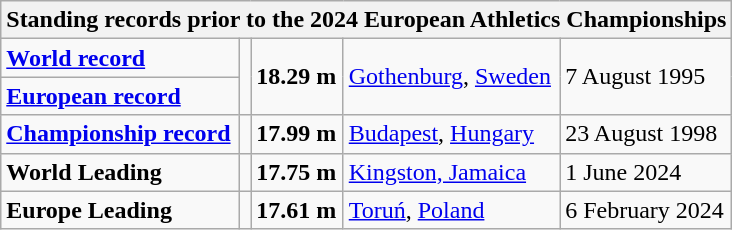<table class="wikitable">
<tr>
<th colspan="5">Standing records prior to the 2024 European Athletics Championships</th>
</tr>
<tr>
<td><strong><a href='#'>World record</a></strong></td>
<td rowspan=2></td>
<td rowspan=2><strong>18.29 m</strong></td>
<td rowspan=2><a href='#'>Gothenburg</a>, <a href='#'>Sweden</a></td>
<td rowspan=2>7 August 1995</td>
</tr>
<tr>
<td><strong><a href='#'>European record</a></strong></td>
</tr>
<tr>
<td><strong><a href='#'>Championship record</a></strong></td>
<td></td>
<td><strong>17.99 m</strong></td>
<td><a href='#'>Budapest</a>, <a href='#'>Hungary</a></td>
<td>23 August 1998</td>
</tr>
<tr>
<td><strong>World Leading</strong></td>
<td></td>
<td><strong>17.75 m</strong></td>
<td><a href='#'>Kingston, Jamaica</a></td>
<td>1 June 2024</td>
</tr>
<tr>
<td><strong>Europe Leading</strong></td>
<td></td>
<td><strong>17.61 m</strong></td>
<td><a href='#'>Toruń</a>, <a href='#'>Poland</a></td>
<td>6 February 2024</td>
</tr>
</table>
